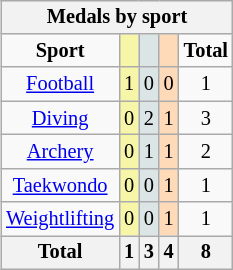<table class="wikitable" style="font-size:85%; float:right">
<tr bgcolor=#efefef>
<th colspan=7>Medals by sport</th>
</tr>
<tr align=center>
<td><strong>Sport</strong></td>
<td bgcolor=#f7f6a8></td>
<td bgcolor=#dce5e5></td>
<td bgcolor=#ffdab9></td>
<td><strong>Total</strong></td>
</tr>
<tr align=center>
<td><a href='#'>Football</a></td>
<td bgcolor=#f7f6a8>1</td>
<td bgcolor=#dce5e5>0</td>
<td bgcolor=#ffdab9>0</td>
<td>1</td>
</tr>
<tr align=center>
<td><a href='#'>Diving</a></td>
<td bgcolor=#f7f6a8>0</td>
<td bgcolor=#dce5e5>2</td>
<td bgcolor=#ffdab9>1</td>
<td>3</td>
</tr>
<tr align=center>
<td><a href='#'>Archery</a></td>
<td bgcolor=#f7f6a8>0</td>
<td bgcolor=#dce5e5>1</td>
<td bgcolor=#ffdab9>1</td>
<td>2</td>
</tr>
<tr align=center>
<td><a href='#'>Taekwondo</a></td>
<td bgcolor=#f7f6a8>0</td>
<td bgcolor=#dce5e5>0</td>
<td bgcolor=#ffdab9>1</td>
<td>1</td>
</tr>
<tr align=center>
<td><a href='#'>Weightlifting</a></td>
<td bgcolor=#f7f6a8>0</td>
<td bgcolor=#dce5e5>0</td>
<td bgcolor=#ffdab9>1</td>
<td>1</td>
</tr>
<tr align=center>
<th>Total</th>
<th bgcolor=gold>1</th>
<th bgcolor=silver>3</th>
<th bgcolor=#c96>4</th>
<th>8</th>
</tr>
</table>
